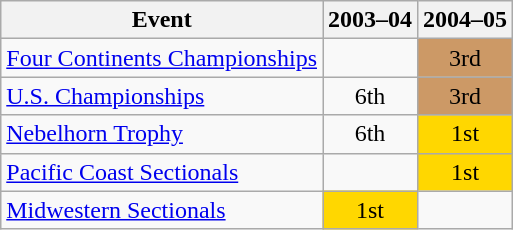<table class="wikitable" style="text-align:center">
<tr>
<th>Event</th>
<th>2003–04</th>
<th>2004–05</th>
</tr>
<tr>
<td align=left><a href='#'>Four Continents Championships</a></td>
<td></td>
<td bgcolor=cc9966>3rd</td>
</tr>
<tr>
<td align=left><a href='#'>U.S. Championships</a></td>
<td>6th</td>
<td bgcolor=cc9966>3rd</td>
</tr>
<tr>
<td align=left><a href='#'>Nebelhorn Trophy</a></td>
<td>6th</td>
<td bgcolor=gold>1st</td>
</tr>
<tr>
<td align=left><a href='#'>Pacific Coast Sectionals</a></td>
<td></td>
<td bgcolor=gold>1st</td>
</tr>
<tr>
<td align=left><a href='#'>Midwestern Sectionals</a></td>
<td bgcolor=gold>1st</td>
<td></td>
</tr>
</table>
